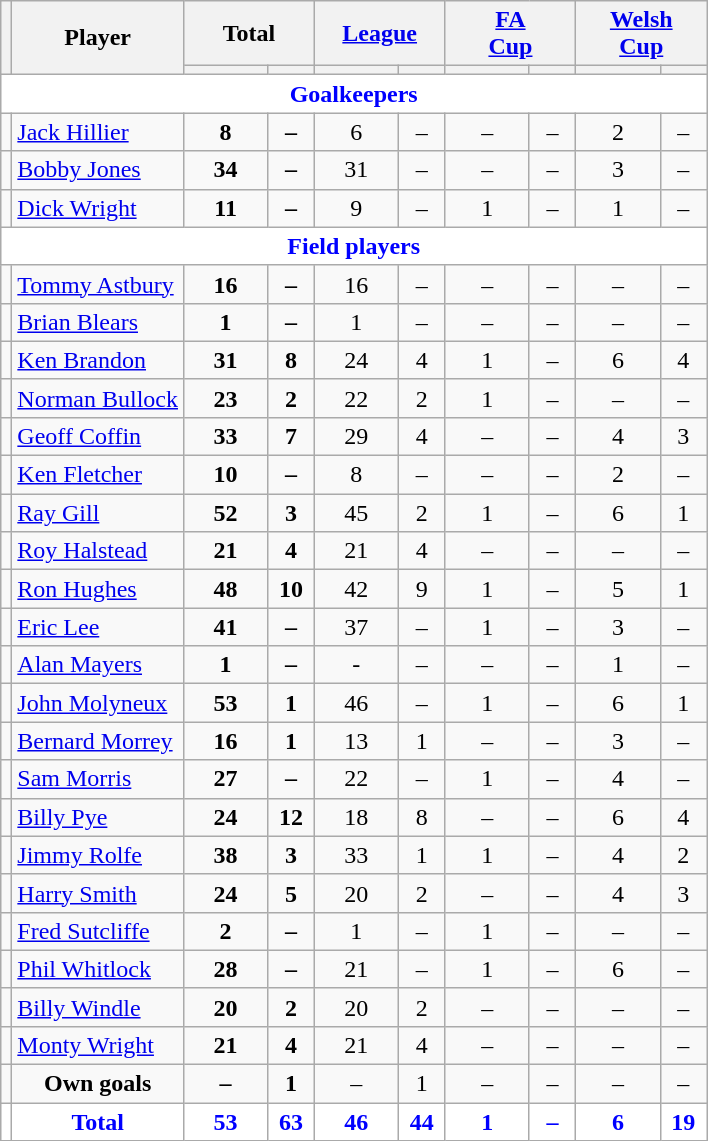<table class="wikitable"  style="text-align:center;">
<tr>
<th rowspan="2" style="font-size:80%;"></th>
<th rowspan="2">Player</th>
<th colspan="2">Total</th>
<th colspan="2"><a href='#'>League</a></th>
<th colspan="2"><a href='#'>FA<br>Cup</a></th>
<th colspan="2"><a href='#'>Welsh<br>Cup</a></th>
</tr>
<tr>
<th style="width: 50px; font-size:80%;"></th>
<th style="width: 25px; font-size:80%;"></th>
<th style="width: 50px; font-size:80%;"></th>
<th style="width: 25px; font-size:80%;"></th>
<th style="width: 50px; font-size:80%;"></th>
<th style="width: 25px; font-size:80%;"></th>
<th style="width: 50px; font-size:80%;"></th>
<th style="width: 25px; font-size:80%;"></th>
</tr>
<tr>
<td colspan="10" style="background:white; color:blue; text-align:center;"><strong>Goalkeepers</strong></td>
</tr>
<tr>
<td></td>
<td style="text-align:left;"><a href='#'>Jack Hillier</a></td>
<td><strong>8</strong></td>
<td><strong>–</strong></td>
<td>6</td>
<td>–</td>
<td>–</td>
<td>–</td>
<td>2</td>
<td>–</td>
</tr>
<tr>
<td></td>
<td style="text-align:left;"><a href='#'>Bobby Jones</a></td>
<td><strong>34</strong></td>
<td><strong>–</strong></td>
<td>31</td>
<td>–</td>
<td>–</td>
<td>–</td>
<td>3</td>
<td>–</td>
</tr>
<tr>
<td></td>
<td style="text-align:left;"><a href='#'>Dick Wright</a></td>
<td><strong>11</strong></td>
<td><strong>–</strong></td>
<td>9</td>
<td>–</td>
<td>1</td>
<td>–</td>
<td>1</td>
<td>–</td>
</tr>
<tr>
<td colspan="10" style="background:white; color:blue; text-align:center;"><strong>Field players</strong></td>
</tr>
<tr>
<td></td>
<td style="text-align:left;"><a href='#'>Tommy Astbury</a></td>
<td><strong>16</strong></td>
<td><strong>–</strong></td>
<td>16</td>
<td>–</td>
<td>–</td>
<td>–</td>
<td>–</td>
<td>–</td>
</tr>
<tr>
<td></td>
<td style="text-align:left;"><a href='#'>Brian Blears</a></td>
<td><strong>1</strong></td>
<td><strong>–</strong></td>
<td>1</td>
<td>–</td>
<td>–</td>
<td>–</td>
<td>–</td>
<td>–</td>
</tr>
<tr>
<td></td>
<td style="text-align:left;"><a href='#'>Ken Brandon</a></td>
<td><strong>31</strong></td>
<td><strong>8</strong></td>
<td>24</td>
<td>4</td>
<td>1</td>
<td>–</td>
<td>6</td>
<td>4</td>
</tr>
<tr>
<td></td>
<td style="text-align:left;"><a href='#'>Norman Bullock</a></td>
<td><strong>23</strong></td>
<td><strong>2</strong></td>
<td>22</td>
<td>2</td>
<td>1</td>
<td>–</td>
<td>–</td>
<td>–</td>
</tr>
<tr>
<td></td>
<td style="text-align:left;"><a href='#'>Geoff Coffin</a></td>
<td><strong>33</strong></td>
<td><strong>7</strong></td>
<td>29</td>
<td>4</td>
<td>–</td>
<td>–</td>
<td>4</td>
<td>3</td>
</tr>
<tr>
<td></td>
<td style="text-align:left;"><a href='#'>Ken Fletcher</a></td>
<td><strong>10</strong></td>
<td><strong>–</strong></td>
<td>8</td>
<td>–</td>
<td>–</td>
<td>–</td>
<td>2</td>
<td>–</td>
</tr>
<tr>
<td></td>
<td style="text-align:left;"><a href='#'>Ray Gill</a></td>
<td><strong>52</strong></td>
<td><strong>3</strong></td>
<td>45</td>
<td>2</td>
<td>1</td>
<td>–</td>
<td>6</td>
<td>1</td>
</tr>
<tr>
<td></td>
<td style="text-align:left;"><a href='#'>Roy Halstead</a></td>
<td><strong>21</strong></td>
<td><strong>4</strong></td>
<td>21</td>
<td>4</td>
<td>–</td>
<td>–</td>
<td>–</td>
<td>–</td>
</tr>
<tr>
<td></td>
<td style="text-align:left;"><a href='#'>Ron Hughes</a></td>
<td><strong>48</strong></td>
<td><strong>10</strong></td>
<td>42</td>
<td>9</td>
<td>1</td>
<td>–</td>
<td>5</td>
<td>1</td>
</tr>
<tr>
<td></td>
<td style="text-align:left;"><a href='#'>Eric Lee</a></td>
<td><strong>41</strong></td>
<td><strong>–</strong></td>
<td>37</td>
<td>–</td>
<td>1</td>
<td>–</td>
<td>3</td>
<td>–</td>
</tr>
<tr>
<td></td>
<td style="text-align:left;"><a href='#'>Alan Mayers</a></td>
<td><strong>1</strong></td>
<td><strong>–</strong></td>
<td>-</td>
<td>–</td>
<td>–</td>
<td>–</td>
<td>1</td>
<td>–</td>
</tr>
<tr>
<td></td>
<td style="text-align:left;"><a href='#'>John Molyneux</a></td>
<td><strong>53</strong></td>
<td><strong>1</strong></td>
<td>46</td>
<td>–</td>
<td>1</td>
<td>–</td>
<td>6</td>
<td>1</td>
</tr>
<tr>
<td></td>
<td style="text-align:left;"><a href='#'>Bernard Morrey</a></td>
<td><strong>16</strong></td>
<td><strong>1</strong></td>
<td>13</td>
<td>1</td>
<td>–</td>
<td>–</td>
<td>3</td>
<td>–</td>
</tr>
<tr>
<td></td>
<td style="text-align:left;"><a href='#'>Sam Morris</a></td>
<td><strong>27</strong></td>
<td><strong>–</strong></td>
<td>22</td>
<td>–</td>
<td>1</td>
<td>–</td>
<td>4</td>
<td>–</td>
</tr>
<tr>
<td></td>
<td style="text-align:left;"><a href='#'>Billy Pye</a></td>
<td><strong>24</strong></td>
<td><strong>12</strong></td>
<td>18</td>
<td>8</td>
<td>–</td>
<td>–</td>
<td>6</td>
<td>4</td>
</tr>
<tr>
<td></td>
<td style="text-align:left;"><a href='#'>Jimmy Rolfe</a></td>
<td><strong>38</strong></td>
<td><strong>3</strong></td>
<td>33</td>
<td>1</td>
<td>1</td>
<td>–</td>
<td>4</td>
<td>2</td>
</tr>
<tr>
<td></td>
<td style="text-align:left;"><a href='#'>Harry Smith</a></td>
<td><strong>24</strong></td>
<td><strong>5</strong></td>
<td>20</td>
<td>2</td>
<td>–</td>
<td>–</td>
<td>4</td>
<td>3</td>
</tr>
<tr>
<td></td>
<td style="text-align:left;"><a href='#'>Fred Sutcliffe</a></td>
<td><strong>2</strong></td>
<td><strong>–</strong></td>
<td>1</td>
<td>–</td>
<td>1</td>
<td>–</td>
<td>–</td>
<td>–</td>
</tr>
<tr>
<td></td>
<td style="text-align:left;"><a href='#'>Phil Whitlock</a></td>
<td><strong>28</strong></td>
<td><strong>–</strong></td>
<td>21</td>
<td>–</td>
<td>1</td>
<td>–</td>
<td>6</td>
<td>–</td>
</tr>
<tr>
<td></td>
<td style="text-align:left;"><a href='#'>Billy Windle</a></td>
<td><strong>20</strong></td>
<td><strong>2</strong></td>
<td>20</td>
<td>2</td>
<td>–</td>
<td>–</td>
<td>–</td>
<td>–</td>
</tr>
<tr>
<td></td>
<td style="text-align:left;"><a href='#'>Monty Wright</a></td>
<td><strong>21</strong></td>
<td><strong>4</strong></td>
<td>21</td>
<td>4</td>
<td>–</td>
<td>–</td>
<td>–</td>
<td>–</td>
</tr>
<tr>
<td></td>
<td><strong>Own goals</strong></td>
<td><strong>–</strong></td>
<td><strong>1</strong></td>
<td>–</td>
<td>1</td>
<td>–</td>
<td>–</td>
<td>–</td>
<td>–</td>
</tr>
<tr style="background:white; color:blue; text-align:center;">
<td></td>
<td><strong>Total</strong></td>
<td><strong>53</strong></td>
<td><strong>63</strong></td>
<td><strong>46</strong></td>
<td><strong>44</strong></td>
<td><strong>1</strong></td>
<td><strong>–</strong></td>
<td><strong>6</strong></td>
<td><strong>19</strong></td>
</tr>
</table>
